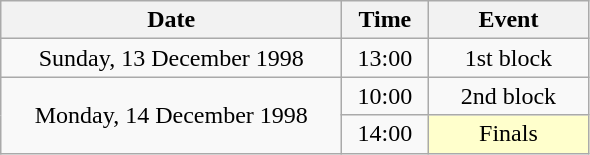<table class = "wikitable" style="text-align:center;">
<tr>
<th width=220>Date</th>
<th width=50>Time</th>
<th width=100>Event</th>
</tr>
<tr>
<td>Sunday, 13 December 1998</td>
<td>13:00</td>
<td>1st block</td>
</tr>
<tr>
<td rowspan=2>Monday, 14 December 1998</td>
<td>10:00</td>
<td>2nd block</td>
</tr>
<tr>
<td>14:00</td>
<td bgcolor=ffffcc>Finals</td>
</tr>
</table>
